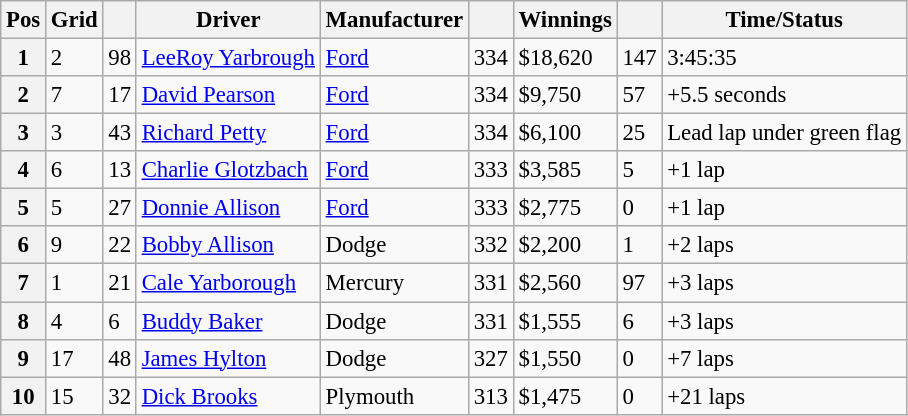<table class="sortable wikitable" style="font-size:95%">
<tr>
<th>Pos</th>
<th>Grid</th>
<th></th>
<th>Driver</th>
<th>Manufacturer</th>
<th></th>
<th>Winnings</th>
<th></th>
<th>Time/Status</th>
</tr>
<tr>
<th>1</th>
<td>2</td>
<td>98</td>
<td><a href='#'>LeeRoy Yarbrough</a></td>
<td><a href='#'>Ford</a></td>
<td>334</td>
<td>$18,620</td>
<td>147</td>
<td>3:45:35</td>
</tr>
<tr>
<th>2</th>
<td>7</td>
<td>17</td>
<td><a href='#'>David Pearson</a></td>
<td><a href='#'>Ford</a></td>
<td>334</td>
<td>$9,750</td>
<td>57</td>
<td>+5.5 seconds</td>
</tr>
<tr>
<th>3</th>
<td>3</td>
<td>43</td>
<td><a href='#'>Richard Petty</a></td>
<td><a href='#'>Ford</a></td>
<td>334</td>
<td>$6,100</td>
<td>25</td>
<td>Lead lap under green flag</td>
</tr>
<tr>
<th>4</th>
<td>6</td>
<td>13</td>
<td><a href='#'>Charlie Glotzbach</a></td>
<td><a href='#'>Ford</a></td>
<td>333</td>
<td>$3,585</td>
<td>5</td>
<td>+1 lap</td>
</tr>
<tr>
<th>5</th>
<td>5</td>
<td>27</td>
<td><a href='#'>Donnie Allison</a></td>
<td><a href='#'>Ford</a></td>
<td>333</td>
<td>$2,775</td>
<td>0</td>
<td>+1 lap</td>
</tr>
<tr>
<th>6</th>
<td>9</td>
<td>22</td>
<td><a href='#'>Bobby Allison</a></td>
<td>Dodge</td>
<td>332</td>
<td>$2,200</td>
<td>1</td>
<td>+2 laps</td>
</tr>
<tr>
<th>7</th>
<td>1</td>
<td>21</td>
<td><a href='#'>Cale Yarborough</a></td>
<td>Mercury</td>
<td>331</td>
<td>$2,560</td>
<td>97</td>
<td>+3 laps</td>
</tr>
<tr>
<th>8</th>
<td>4</td>
<td>6</td>
<td><a href='#'>Buddy Baker</a></td>
<td>Dodge</td>
<td>331</td>
<td>$1,555</td>
<td>6</td>
<td>+3 laps</td>
</tr>
<tr>
<th>9</th>
<td>17</td>
<td>48</td>
<td><a href='#'>James Hylton</a></td>
<td>Dodge</td>
<td>327</td>
<td>$1,550</td>
<td>0</td>
<td>+7 laps</td>
</tr>
<tr>
<th>10</th>
<td>15</td>
<td>32</td>
<td><a href='#'>Dick Brooks</a></td>
<td>Plymouth</td>
<td>313</td>
<td>$1,475</td>
<td>0</td>
<td>+21 laps</td>
</tr>
</table>
